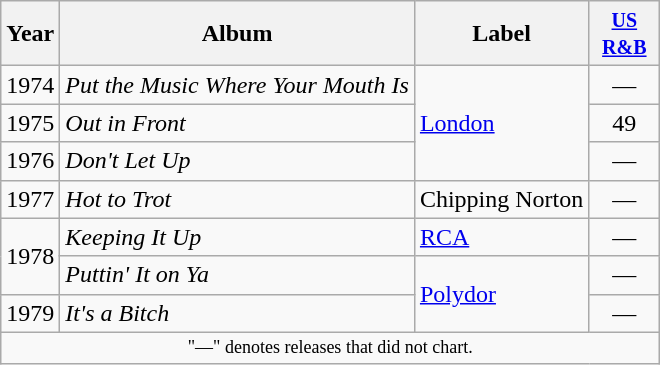<table class="wikitable">
<tr>
<th>Year</th>
<th>Album</th>
<th>Label</th>
<th style="width:40px;"><small><a href='#'>US R&B</a></small><br></th>
</tr>
<tr>
<td>1974</td>
<td><em>Put the Music Where Your Mouth Is</em></td>
<td rowspan="3"><a href='#'>London</a></td>
<td align=center>—</td>
</tr>
<tr>
<td>1975</td>
<td><em>Out in Front</em></td>
<td align=center>49</td>
</tr>
<tr>
<td>1976</td>
<td><em>Don't Let Up</em></td>
<td align=center>—</td>
</tr>
<tr>
<td>1977</td>
<td><em>Hot to Trot</em></td>
<td>Chipping Norton</td>
<td align=center>—</td>
</tr>
<tr>
<td rowspan="2">1978</td>
<td><em>Keeping It Up</em></td>
<td><a href='#'>RCA</a></td>
<td align=center>—</td>
</tr>
<tr>
<td><em>Puttin' It on Ya</em></td>
<td rowspan="2"><a href='#'>Polydor</a></td>
<td align=center>—</td>
</tr>
<tr>
<td>1979</td>
<td><em>It's a Bitch</em></td>
<td align=center>—</td>
</tr>
<tr>
<td colspan="4" style="text-align:center; font-size:9pt;">"—" denotes releases that did not chart.</td>
</tr>
</table>
